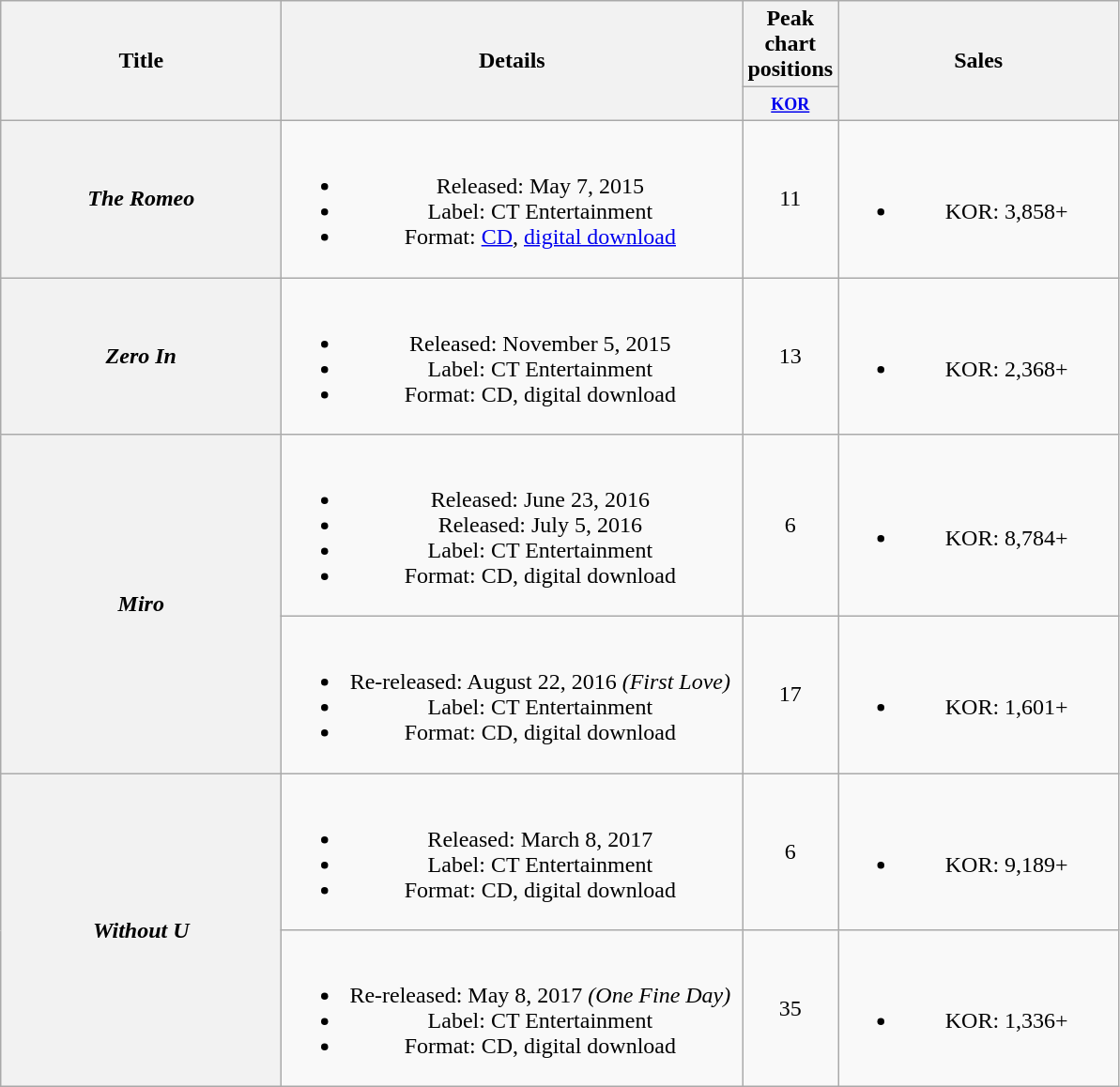<table class="wikitable plainrowheaders" style="text-align:center;">
<tr>
<th scope="col" rowspan="2" style="width:12em;">Title</th>
<th scope="col" rowspan="2" style="width:20em;">Details</th>
<th scope="col" colspan="1">Peak chart positions</th>
<th scope="col" rowspan="2" style="width:12em;">Sales</th>
</tr>
<tr>
<th scope="col" style="width:3.5em;font-size:90%;"><small><a href='#'>KOR</a></small></th>
</tr>
<tr>
<th scope="row"><em>The Romeo</em></th>
<td><br><ul><li>Released: May 7, 2015</li><li>Label: CT Entertainment</li><li>Format: <a href='#'>CD</a>, <a href='#'>digital download</a></li></ul></td>
<td>11</td>
<td><br><ul><li>KOR: 3,858+</li></ul></td>
</tr>
<tr>
<th scope="row"><em>Zero In</em></th>
<td><br><ul><li>Released: November 5, 2015</li><li>Label: CT Entertainment</li><li>Format: CD, digital download</li></ul></td>
<td>13</td>
<td><br><ul><li>KOR: 2,368+</li></ul></td>
</tr>
<tr>
<th scope="row" rowspan="2"><em>Miro</em></th>
<td><br><ul><li>Released: June 23, 2016</li><li>Released: July 5, 2016</li><li>Label: CT Entertainment</li><li>Format: CD, digital download</li></ul></td>
<td>6</td>
<td><br><ul><li>KOR: 8,784+</li></ul></td>
</tr>
<tr>
<td><br><ul><li>Re-released: August 22, 2016 <em>(First Love)</em></li><li>Label: CT Entertainment</li><li>Format: CD, digital download</li></ul></td>
<td>17</td>
<td><br><ul><li>KOR: 1,601+</li></ul></td>
</tr>
<tr>
<th scope="row" rowspan="2"><em>Without U</em></th>
<td><br><ul><li>Released: March 8, 2017</li><li>Label: CT Entertainment</li><li>Format: CD, digital download</li></ul></td>
<td>6</td>
<td><br><ul><li>KOR: 9,189+</li></ul></td>
</tr>
<tr>
<td><br><ul><li>Re-released: May 8, 2017 <em>(One Fine Day)</em></li><li>Label: CT Entertainment</li><li>Format: CD, digital download</li></ul></td>
<td>35</td>
<td><br><ul><li>KOR: 1,336+</li></ul></td>
</tr>
</table>
